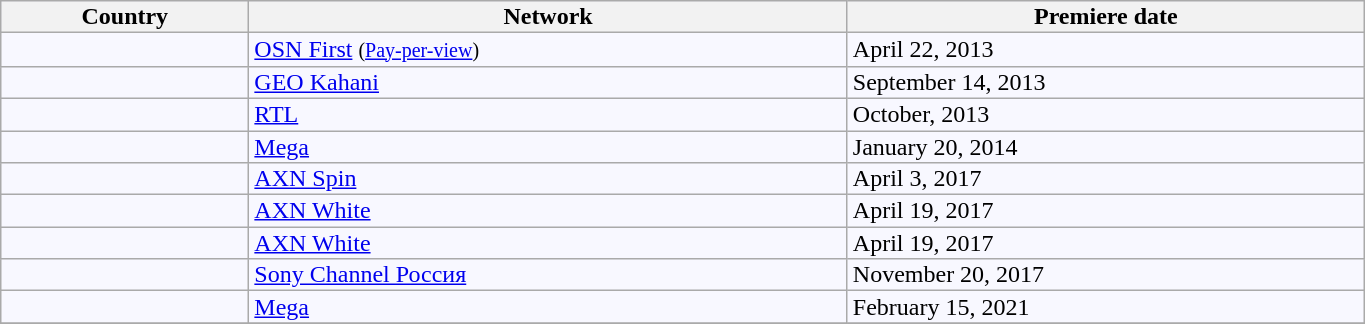<table class="wikitable" style="text-align:left; font-size:100%; line-height:14px; background:#F8F8FF; width:72%;">
<tr>
<th>Country</th>
<th>Network</th>
<th>Premiere date</th>
</tr>
<tr>
<td></td>
<td><a href='#'>OSN First</a> <small>(<a href='#'>Pay-per-view</a>)</small></td>
<td>April 22, 2013</td>
</tr>
<tr>
<td></td>
<td><a href='#'>GEO Kahani</a></td>
<td>September 14, 2013</td>
</tr>
<tr>
<td></td>
<td><a href='#'>RTL</a></td>
<td>October, 2013</td>
</tr>
<tr>
<td></td>
<td><a href='#'>Mega</a></td>
<td>January 20, 2014</td>
</tr>
<tr>
<td></td>
<td><a href='#'>AXN Spin</a></td>
<td>April 3, 2017</td>
</tr>
<tr>
<td></td>
<td><a href='#'>AXN White</a></td>
<td>April 19, 2017</td>
</tr>
<tr>
<td></td>
<td><a href='#'>AXN White</a></td>
<td>April 19, 2017</td>
</tr>
<tr>
<td></td>
<td><a href='#'>Sony Channel Россия</a></td>
<td>November 20, 2017</td>
</tr>
<tr>
<td></td>
<td><a href='#'>Mega</a></td>
<td>February 15, 2021</td>
</tr>
<tr>
</tr>
</table>
